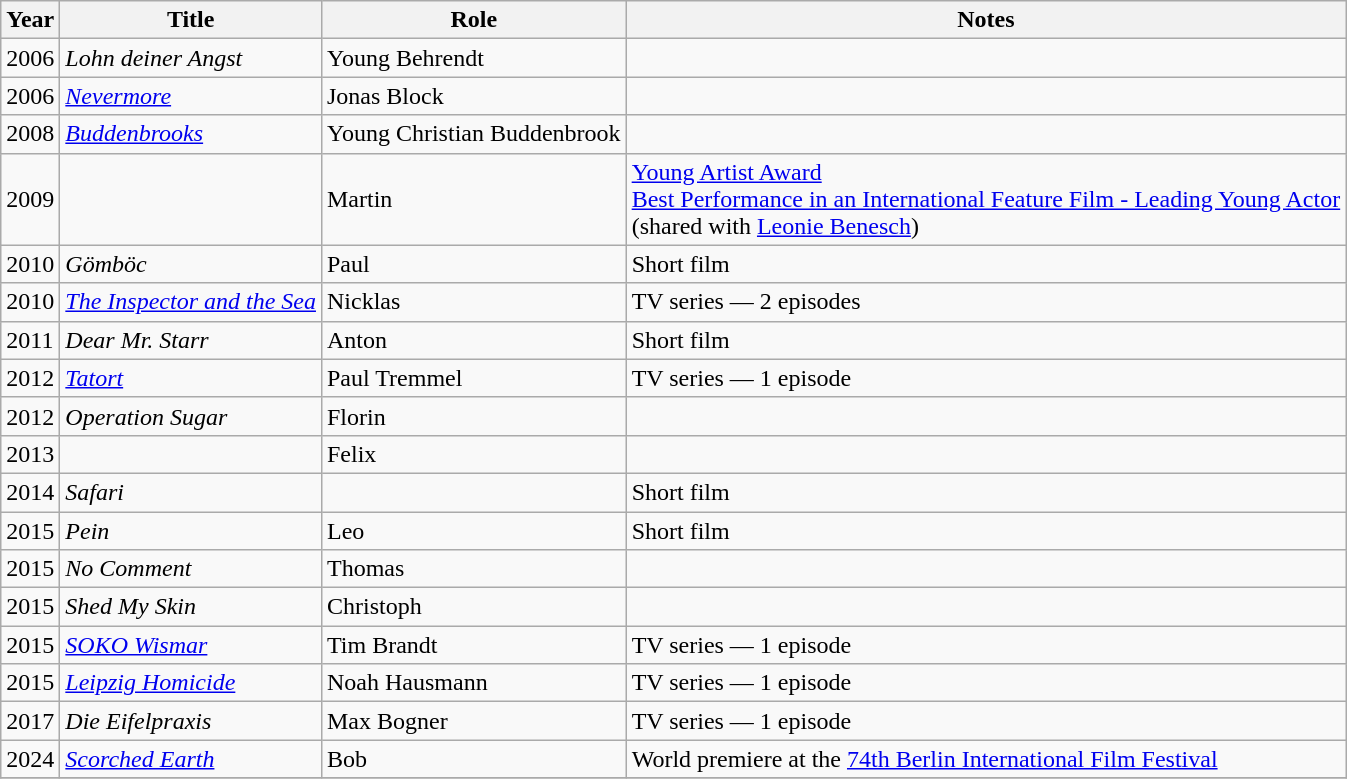<table class="wikitable sortable">
<tr>
<th>Year</th>
<th>Title</th>
<th>Role</th>
<th class="unsortable">Notes</th>
</tr>
<tr>
<td>2006</td>
<td><em>Lohn deiner Angst</em></td>
<td>Young Behrendt</td>
<td></td>
</tr>
<tr>
<td>2006</td>
<td><em><a href='#'>Nevermore</a></em></td>
<td>Jonas Block</td>
<td></td>
</tr>
<tr>
<td>2008</td>
<td><em><a href='#'>Buddenbrooks</a></em></td>
<td>Young Christian Buddenbrook</td>
<td></td>
</tr>
<tr>
<td>2009</td>
<td><em></em></td>
<td>Martin</td>
<td><a href='#'>Young Artist Award<br>Best Performance in an International Feature Film - Leading Young Actor</a><br>(shared with <a href='#'>Leonie Benesch</a>)</td>
</tr>
<tr>
<td>2010</td>
<td><em>Gömböc</em></td>
<td>Paul</td>
<td>Short film</td>
</tr>
<tr>
<td>2010</td>
<td><em><a href='#'>The Inspector and the Sea</a></em></td>
<td>Nicklas</td>
<td>TV series — 2 episodes</td>
</tr>
<tr>
<td>2011</td>
<td><em>Dear Mr. Starr</em></td>
<td>Anton</td>
<td>Short film</td>
</tr>
<tr>
<td>2012</td>
<td><em><a href='#'>Tatort</a></em></td>
<td>Paul Tremmel</td>
<td>TV series — 1 episode</td>
</tr>
<tr>
<td>2012</td>
<td><em>Operation Sugar</em></td>
<td>Florin</td>
<td></td>
</tr>
<tr>
<td>2013</td>
<td><em></em></td>
<td>Felix</td>
<td></td>
</tr>
<tr>
<td>2014</td>
<td><em>Safari</em></td>
<td></td>
<td>Short film</td>
</tr>
<tr>
<td>2015</td>
<td><em>Pein</em></td>
<td>Leo</td>
<td>Short film</td>
</tr>
<tr>
<td>2015</td>
<td><em>No Comment</em></td>
<td>Thomas</td>
<td></td>
</tr>
<tr>
<td>2015</td>
<td><em>Shed My Skin</em></td>
<td>Christoph</td>
<td></td>
</tr>
<tr>
<td>2015</td>
<td><em><a href='#'>SOKO Wismar</a></em></td>
<td>Tim Brandt</td>
<td>TV series — 1 episode</td>
</tr>
<tr>
<td>2015</td>
<td><em><a href='#'>Leipzig Homicide</a></em></td>
<td>Noah Hausmann</td>
<td>TV series — 1 episode</td>
</tr>
<tr>
<td>2017</td>
<td><em>Die Eifelpraxis</em></td>
<td>Max Bogner</td>
<td>TV series — 1 episode</td>
</tr>
<tr>
<td>2024</td>
<td><em><a href='#'>Scorched Earth</a></em></td>
<td>Bob</td>
<td>World premiere at the <a href='#'>74th Berlin International Film Festival</a></td>
</tr>
<tr>
</tr>
</table>
